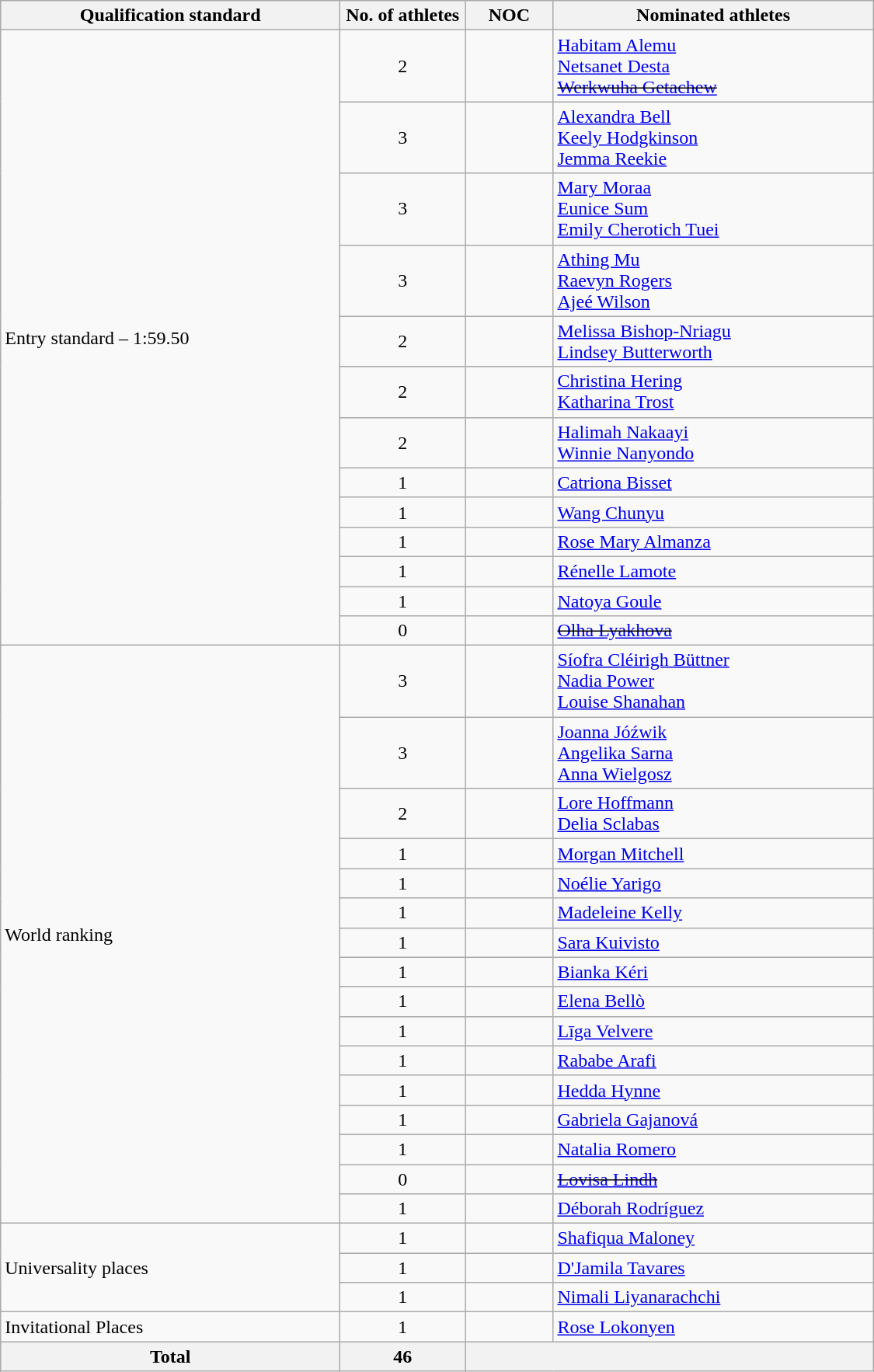<table class="wikitable" style="text-align:left; width:750px;">
<tr>
<th>Qualification standard</th>
<th width=100>No. of athletes</th>
<th>NOC</th>
<th>Nominated athletes</th>
</tr>
<tr>
<td rowspan=13>Entry standard – 1:59.50</td>
<td align=center>2</td>
<td></td>
<td><a href='#'>Habitam Alemu</a><br><a href='#'>Netsanet Desta</a><br><s><a href='#'>Werkwuha Getachew</a></s></td>
</tr>
<tr>
<td align=center>3</td>
<td></td>
<td><a href='#'>Alexandra Bell</a><br><a href='#'>Keely Hodgkinson</a><br><a href='#'>Jemma Reekie</a></td>
</tr>
<tr>
<td align=center>3</td>
<td></td>
<td><a href='#'>Mary Moraa</a><br><a href='#'>Eunice Sum</a><br><a href='#'>Emily Cherotich Tuei</a></td>
</tr>
<tr>
<td align=center>3</td>
<td></td>
<td><a href='#'>Athing Mu</a><br><a href='#'>Raevyn Rogers</a><br><a href='#'>Ajeé Wilson</a></td>
</tr>
<tr>
<td align=center>2</td>
<td></td>
<td><a href='#'>Melissa Bishop-Nriagu</a><br><a href='#'>Lindsey Butterworth</a></td>
</tr>
<tr>
<td align=center>2</td>
<td></td>
<td><a href='#'>Christina Hering</a><br><a href='#'>Katharina Trost</a></td>
</tr>
<tr>
<td align="center">2</td>
<td></td>
<td><a href='#'>Halimah Nakaayi</a><br><a href='#'>Winnie Nanyondo</a></td>
</tr>
<tr>
<td align=center>1</td>
<td></td>
<td><a href='#'>Catriona Bisset</a></td>
</tr>
<tr>
<td align=center>1</td>
<td></td>
<td><a href='#'>Wang Chunyu</a></td>
</tr>
<tr>
<td align=center>1</td>
<td></td>
<td><a href='#'>Rose Mary Almanza</a></td>
</tr>
<tr>
<td align=center>1</td>
<td></td>
<td><a href='#'>Rénelle Lamote</a></td>
</tr>
<tr>
<td align=center>1</td>
<td></td>
<td><a href='#'>Natoya Goule</a></td>
</tr>
<tr>
<td align=center>0</td>
<td></td>
<td><s><a href='#'>Olha Lyakhova</a></s></td>
</tr>
<tr>
<td rowspan=16>World ranking</td>
<td align=center>3</td>
<td></td>
<td><a href='#'>Síofra Cléirigh Büttner</a><br><a href='#'>Nadia Power</a><br><a href='#'>Louise Shanahan</a></td>
</tr>
<tr>
<td align=center>3</td>
<td></td>
<td><a href='#'>Joanna Jóźwik</a><br><a href='#'>Angelika Sarna</a><br><a href='#'>Anna Wielgosz</a></td>
</tr>
<tr>
<td align=center>2</td>
<td></td>
<td><a href='#'>Lore Hoffmann</a><br><a href='#'>Delia Sclabas</a></td>
</tr>
<tr>
<td align=center>1</td>
<td></td>
<td><a href='#'>Morgan Mitchell</a></td>
</tr>
<tr>
<td align=center>1</td>
<td></td>
<td><a href='#'>Noélie Yarigo</a></td>
</tr>
<tr>
<td align=center>1</td>
<td></td>
<td><a href='#'>Madeleine Kelly</a></td>
</tr>
<tr>
<td align=center>1</td>
<td></td>
<td><a href='#'>Sara Kuivisto</a></td>
</tr>
<tr>
<td align=center>1</td>
<td></td>
<td><a href='#'>Bianka Kéri</a></td>
</tr>
<tr>
<td align=center>1</td>
<td></td>
<td><a href='#'>Elena Bellò</a></td>
</tr>
<tr>
<td align=center>1</td>
<td></td>
<td><a href='#'>Līga Velvere</a></td>
</tr>
<tr>
<td align=center>1</td>
<td></td>
<td><a href='#'>Rababe Arafi</a></td>
</tr>
<tr>
<td align=center>1</td>
<td></td>
<td><a href='#'>Hedda Hynne</a></td>
</tr>
<tr>
<td align=center>1</td>
<td></td>
<td><a href='#'>Gabriela Gajanová</a></td>
</tr>
<tr>
<td align=center>1</td>
<td></td>
<td><a href='#'>Natalia Romero</a></td>
</tr>
<tr>
<td align=center>0</td>
<td></td>
<td><s><a href='#'>Lovisa Lindh</a></s></td>
</tr>
<tr>
<td align=center>1</td>
<td></td>
<td><a href='#'>Déborah Rodríguez</a></td>
</tr>
<tr>
<td rowspan=3>Universality places</td>
<td align=center>1</td>
<td></td>
<td><a href='#'>Shafiqua Maloney</a></td>
</tr>
<tr>
<td align=center>1</td>
<td></td>
<td><a href='#'>D'Jamila Tavares</a></td>
</tr>
<tr>
<td align=center>1</td>
<td></td>
<td><a href='#'>Nimali Liyanarachchi</a></td>
</tr>
<tr>
<td>Invitational Places</td>
<td align=center>1</td>
<td></td>
<td><a href='#'>Rose Lokonyen</a></td>
</tr>
<tr>
<th>Total</th>
<th>46</th>
<th colspan=2></th>
</tr>
</table>
